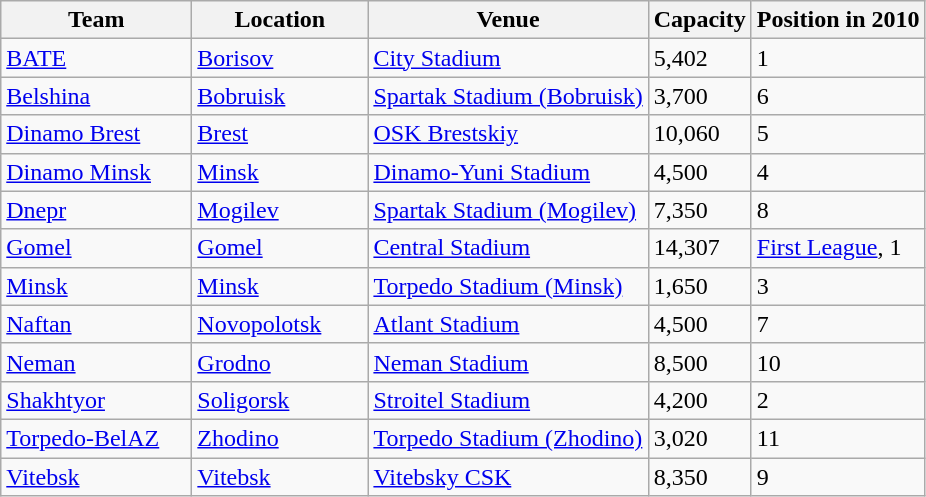<table class="wikitable sortable" style="text-align:left">
<tr>
<th>Team</th>
<th>Location</th>
<th>Venue</th>
<th>Capacity</th>
<th>Position in 2010</th>
</tr>
<tr>
<td width=120><a href='#'>BATE</a></td>
<td width=110><a href='#'>Borisov</a></td>
<td><a href='#'>City Stadium</a></td>
<td>5,402</td>
<td>1</td>
</tr>
<tr>
<td><a href='#'>Belshina</a></td>
<td><a href='#'>Bobruisk</a></td>
<td><a href='#'>Spartak Stadium (Bobruisk)</a></td>
<td>3,700</td>
<td>6</td>
</tr>
<tr>
<td><a href='#'>Dinamo Brest</a></td>
<td><a href='#'>Brest</a></td>
<td><a href='#'>OSK Brestskiy</a></td>
<td>10,060</td>
<td>5</td>
</tr>
<tr>
<td><a href='#'>Dinamo Minsk</a></td>
<td><a href='#'>Minsk</a></td>
<td><a href='#'>Dinamo-Yuni Stadium</a></td>
<td>4,500</td>
<td>4</td>
</tr>
<tr>
<td><a href='#'>Dnepr</a></td>
<td><a href='#'>Mogilev</a></td>
<td><a href='#'>Spartak Stadium (Mogilev)</a></td>
<td>7,350</td>
<td>8</td>
</tr>
<tr>
<td><a href='#'>Gomel</a></td>
<td><a href='#'>Gomel</a></td>
<td><a href='#'>Central Stadium</a></td>
<td>14,307</td>
<td><a href='#'>First League</a>, 1</td>
</tr>
<tr>
<td><a href='#'>Minsk</a></td>
<td><a href='#'>Minsk</a></td>
<td><a href='#'>Torpedo Stadium (Minsk)</a></td>
<td>1,650</td>
<td>3</td>
</tr>
<tr>
<td><a href='#'>Naftan</a></td>
<td><a href='#'>Novopolotsk</a></td>
<td><a href='#'>Atlant Stadium</a></td>
<td>4,500</td>
<td>7</td>
</tr>
<tr>
<td><a href='#'>Neman</a></td>
<td><a href='#'>Grodno</a></td>
<td><a href='#'>Neman Stadium</a></td>
<td>8,500</td>
<td>10</td>
</tr>
<tr>
<td><a href='#'>Shakhtyor</a></td>
<td><a href='#'>Soligorsk</a></td>
<td><a href='#'>Stroitel Stadium</a></td>
<td>4,200</td>
<td>2</td>
</tr>
<tr>
<td><a href='#'>Torpedo-BelAZ</a></td>
<td><a href='#'>Zhodino</a></td>
<td><a href='#'>Torpedo Stadium (Zhodino)</a></td>
<td>3,020</td>
<td>11</td>
</tr>
<tr>
<td><a href='#'>Vitebsk</a></td>
<td><a href='#'>Vitebsk</a></td>
<td><a href='#'>Vitebsky CSK</a></td>
<td>8,350</td>
<td>9</td>
</tr>
</table>
